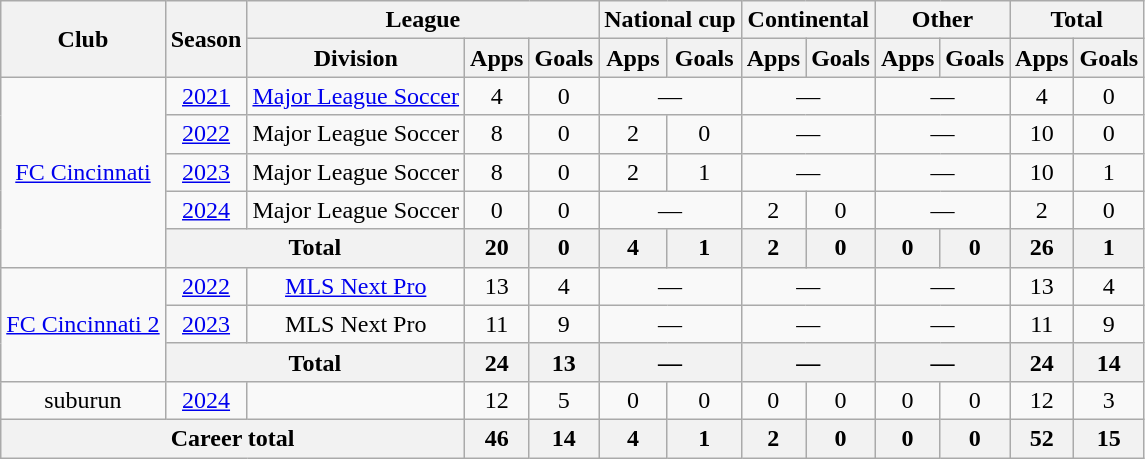<table class=wikitable style=text-align:center>
<tr>
<th rowspan=2>Club</th>
<th rowspan=2>Season</th>
<th colspan=3>League</th>
<th colspan=2>National cup</th>
<th colspan=2>Continental</th>
<th colspan=2>Other</th>
<th colspan=2>Total</th>
</tr>
<tr>
<th>Division</th>
<th>Apps</th>
<th>Goals</th>
<th>Apps</th>
<th>Goals</th>
<th>Apps</th>
<th>Goals</th>
<th>Apps</th>
<th>Goals</th>
<th>Apps</th>
<th>Goals</th>
</tr>
<tr>
<td rowspan=5><a href='#'>FC Cincinnati</a></td>
<td><a href='#'>2021</a></td>
<td><a href='#'>Major League Soccer</a></td>
<td>4</td>
<td>0</td>
<td colspan=2>—</td>
<td colspan=2>—</td>
<td colspan=2>—</td>
<td>4</td>
<td>0</td>
</tr>
<tr>
<td><a href='#'>2022</a></td>
<td>Major League Soccer</td>
<td>8</td>
<td>0</td>
<td>2</td>
<td>0</td>
<td colspan=2>—</td>
<td colspan=2>—</td>
<td>10</td>
<td>0</td>
</tr>
<tr>
<td><a href='#'>2023</a></td>
<td>Major League Soccer</td>
<td>8</td>
<td>0</td>
<td>2</td>
<td>1</td>
<td colspan=2>—</td>
<td colspan=2>—</td>
<td>10</td>
<td>1</td>
</tr>
<tr>
<td><a href='#'>2024</a></td>
<td>Major League Soccer</td>
<td>0</td>
<td>0</td>
<td colspan=2>—</td>
<td>2</td>
<td>0</td>
<td colspan=2>—</td>
<td>2</td>
<td>0</td>
</tr>
<tr>
<th colspan="2">Total</th>
<th>20</th>
<th>0</th>
<th>4</th>
<th>1</th>
<th>2</th>
<th>0</th>
<th>0</th>
<th>0</th>
<th>26</th>
<th>1</th>
</tr>
<tr>
<td rowspan=3><a href='#'>FC Cincinnati 2</a></td>
<td><a href='#'>2022</a></td>
<td><a href='#'>MLS Next Pro</a></td>
<td>13</td>
<td>4</td>
<td colspan="2">—</td>
<td colspan=2>—</td>
<td colspan=2>—</td>
<td>13</td>
<td>4</td>
</tr>
<tr>
<td><a href='#'>2023</a></td>
<td>MLS Next Pro</td>
<td>11</td>
<td>9</td>
<td colspan="2">—</td>
<td colspan=2>—</td>
<td colspan=2>—</td>
<td>11</td>
<td>9</td>
</tr>
<tr>
<th colspan="2">Total</th>
<th>24</th>
<th>13</th>
<th colspan=2>—</th>
<th colspan=2>—</th>
<th colspan=2>—</th>
<th>24</th>
<th>14</th>
</tr>
<tr>
<td rowspan=1>suburun</td>
<td><a href='#'>2024</a></td>
<td></td>
<td>12</td>
<td>5</td>
<td>0</td>
<td>0</td>
<td>0</td>
<td>0</td>
<td>0</td>
<td>0</td>
<td>12</td>
<td>3</td>
</tr>
<tr>
<th colspan=3>Career total</th>
<th>46</th>
<th>14</th>
<th>4</th>
<th>1</th>
<th>2</th>
<th>0</th>
<th>0</th>
<th>0</th>
<th>52</th>
<th>15</th>
</tr>
</table>
